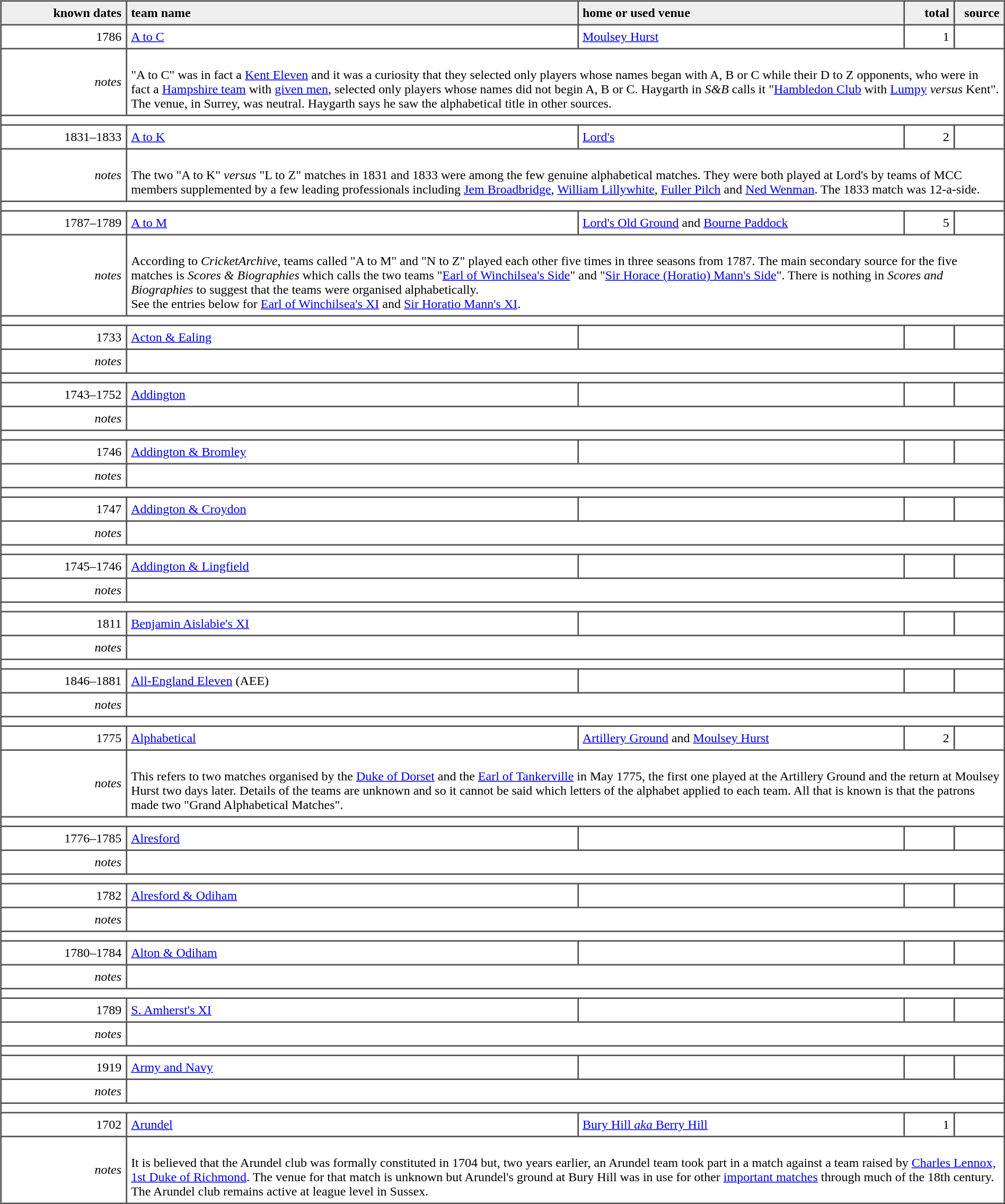<table border="1" cellpadding="5" cellspacing="0">
<tr style="background:#efefef;">
<th style="width:12.5%; text-align:right;">known dates</th>
<th style="width:45.0%; text-align:left;">team name</th>
<th style="width:32.5%; text-align:left;">home or used venue</th>
<th style="width:5.00%; text-align:right;">total</th>
<th style="width:5.00%; text-align:right;">source</th>
</tr>
<tr>
<td style="text-align:right;">1786</td>
<td><a href='#'>A to C</a></td>
<td><a href='#'>Moulsey Hurst</a></td>
<td style="text-align:right;">1</td>
<td style="text-align:right;"></td>
</tr>
<tr>
<td style="text-align:right;"><em>notes</em></td>
<td colspan="4"><br>"A to C" was in fact a <a href='#'>Kent Eleven</a> and it was a curiosity that they selected only players whose names began with A, B or C while their D to Z opponents, who were in fact a <a href='#'>Hampshire team</a> with <a href='#'>given men</a>, selected only players whose names did not begin A, B or C. Haygarth in <em>S&B</em> calls it "<a href='#'>Hambledon Club</a> with <a href='#'>Lumpy</a> <em>versus</em> Kent". The venue, in Surrey, was neutral. Haygarth says he saw the alphabetical title in other sources.</td>
</tr>
<tr>
<td colspan="5"></td>
</tr>
<tr>
<td style="text-align:right;">1831–1833</td>
<td><a href='#'>A to K</a></td>
<td><a href='#'>Lord's</a></td>
<td style="text-align:right;">2</td>
<td style="text-align:right;"></td>
</tr>
<tr>
<td style="text-align:right;"><em>notes</em></td>
<td colspan="4"><br>The two "A to K" <em>versus</em> "L to Z" matches in 1831 and 1833 were among the few genuine alphabetical matches. They were both played at Lord's by teams of MCC members supplemented by a few leading professionals including <a href='#'>Jem Broadbridge</a>, <a href='#'>William Lillywhite</a>, <a href='#'>Fuller Pilch</a> and <a href='#'>Ned Wenman</a>. The 1833 match was 12-a-side.</td>
</tr>
<tr>
<td colspan="5"></td>
</tr>
<tr>
<td style="text-align:right;">1787–1789</td>
<td><a href='#'>A to M</a></td>
<td><a href='#'>Lord's Old Ground</a> and <a href='#'>Bourne Paddock</a></td>
<td style="text-align:right;">5</td>
<td style="text-align:right;"></td>
</tr>
<tr>
<td style="text-align:right;"><em>notes</em></td>
<td colspan="4"><br>According to <em>CricketArchive</em>, teams called "A to M" and "N to Z" played each other five times in three seasons from 1787. The main secondary source for the five matches is <em>Scores & Biographies</em> which calls the two teams "<a href='#'>Earl of Winchilsea's Side</a>" and "<a href='#'>Sir Horace (Horatio) Mann's Side</a>". There is nothing in <em>Scores and Biographies</em> to suggest that the teams were organised alphabetically.<br>See the entries below for <a href='#'>Earl of Winchilsea's XI</a> and <a href='#'>Sir Horatio Mann's XI</a>.</td>
</tr>
<tr>
<td colspan="5"></td>
</tr>
<tr>
<td style="text-align:right;">1733</td>
<td><a href='#'>Acton & Ealing</a></td>
<td></td>
<td style="text-align:right;"></td>
<td style="text-align:right;"></td>
</tr>
<tr>
<td style="text-align:right;"><em>notes</em></td>
<td colspan="4"></td>
</tr>
<tr>
<td colspan="5"></td>
</tr>
<tr>
<td style="text-align:right;">1743–1752</td>
<td><a href='#'>Addington</a></td>
<td></td>
<td style="text-align:right;"></td>
<td style="text-align:right;"></td>
</tr>
<tr>
<td style="text-align:right;"><em>notes</em></td>
<td colspan="4"></td>
</tr>
<tr>
<td colspan="5"></td>
</tr>
<tr>
<td style="text-align:right;">1746</td>
<td><a href='#'>Addington & Bromley</a></td>
<td></td>
<td style="text-align:right;"></td>
<td style="text-align:right;"></td>
</tr>
<tr>
<td style="text-align:right;"><em>notes</em></td>
<td colspan="4"></td>
</tr>
<tr>
<td colspan="5"></td>
</tr>
<tr>
<td style="text-align:right;">1747</td>
<td><a href='#'>Addington & Croydon</a></td>
<td></td>
<td style="text-align:right;"></td>
<td style="text-align:right;"></td>
</tr>
<tr>
<td style="text-align:right;"><em>notes</em></td>
<td colspan="4"></td>
</tr>
<tr>
<td colspan="5"></td>
</tr>
<tr>
<td style="text-align:right;">1745–1746</td>
<td><a href='#'>Addington & Lingfield</a></td>
<td></td>
<td style="text-align:right;"></td>
<td style="text-align:right;"></td>
</tr>
<tr>
<td style="text-align:right;"><em>notes</em></td>
<td colspan="4"></td>
</tr>
<tr>
<td colspan="5"></td>
</tr>
<tr>
<td style="text-align:right;">1811</td>
<td><a href='#'>Benjamin Aislabie's XI</a></td>
<td></td>
<td style="text-align:right;"></td>
<td style="text-align:right;"></td>
</tr>
<tr>
<td style="text-align:right;"><em>notes</em></td>
<td colspan="4"></td>
</tr>
<tr>
<td colspan="5"></td>
</tr>
<tr>
<td style="text-align:right;">1846–1881</td>
<td><a href='#'>All-England Eleven</a> (AEE)</td>
<td></td>
<td style="text-align:right;"></td>
<td style="text-align:right;"></td>
</tr>
<tr>
<td style="text-align:right;"><em>notes</em></td>
<td colspan="4"></td>
</tr>
<tr>
<td colspan="5"></td>
</tr>
<tr>
<td style="text-align:right;">1775</td>
<td><a href='#'>Alphabetical</a></td>
<td><a href='#'>Artillery Ground</a> and <a href='#'>Moulsey Hurst</a></td>
<td style="text-align:right;">2</td>
<td style="text-align:right;"></td>
</tr>
<tr>
<td style="text-align:right;"><em>notes</em></td>
<td colspan="4"><br>This refers to two matches organised by the <a href='#'>Duke of Dorset</a> and the <a href='#'>Earl of Tankerville</a> in May 1775, the first one played at the Artillery Ground and the return at Moulsey Hurst two days later. Details of the teams are unknown and so it cannot be said which letters of the alphabet applied to each team. All that is known is that the patrons made two "Grand Alphabetical Matches".</td>
</tr>
<tr>
<td colspan="5"></td>
</tr>
<tr>
<td style="text-align:right;">1776–1785</td>
<td><a href='#'>Alresford</a></td>
<td></td>
<td style="text-align:right;"></td>
<td style="text-align:right;"></td>
</tr>
<tr>
<td style="text-align:right;"><em>notes</em></td>
<td colspan="4"></td>
</tr>
<tr>
<td colspan="5"></td>
</tr>
<tr>
<td style="text-align:right;">1782</td>
<td><a href='#'>Alresford & Odiham</a></td>
<td></td>
<td style="text-align:right;"></td>
<td style="text-align:right;"></td>
</tr>
<tr>
<td style="text-align:right;"><em>notes</em></td>
<td colspan="4"></td>
</tr>
<tr>
<td colspan="5"></td>
</tr>
<tr>
<td style="text-align:right;">1780–1784</td>
<td><a href='#'>Alton & Odiham</a></td>
<td></td>
<td style="text-align:right;"></td>
<td style="text-align:right;"></td>
</tr>
<tr>
<td style="text-align:right;"><em>notes</em></td>
<td colspan="4"></td>
</tr>
<tr>
<td colspan="5"></td>
</tr>
<tr>
<td style="text-align:right;">1789</td>
<td><a href='#'>S. Amherst's XI</a></td>
<td></td>
<td style="text-align:right;"></td>
<td style="text-align:right;"></td>
</tr>
<tr>
<td style="text-align:right;"><em>notes</em></td>
<td colspan="4"></td>
</tr>
<tr>
<td colspan="5"></td>
</tr>
<tr>
<td style="text-align:right;">1919</td>
<td><a href='#'>Army and Navy</a></td>
<td></td>
<td style="text-align:right;"></td>
<td style="text-align:right;"></td>
</tr>
<tr>
<td style="text-align:right;"><em>notes</em></td>
<td colspan="4"></td>
</tr>
<tr>
<td colspan="5"></td>
</tr>
<tr>
<td style="text-align:right;">1702</td>
<td><a href='#'>Arundel</a></td>
<td><a href='#'>Bury Hill <em>aka</em> Berry Hill</a></td>
<td style="text-align:right;">1</td>
<td style="text-align:right;"></td>
</tr>
<tr>
<td style="text-align:right;"><em>notes</em></td>
<td colspan="4"><br>It is believed that the Arundel club was formally constituted in 1704 but, two years earlier, an Arundel team took part in a match against a team raised by <a href='#'>Charles Lennox, 1st Duke of Richmond</a>. The venue for that match is unknown but Arundel's ground at Bury Hill was in use for other <a href='#'>important matches</a> through much of the 18th century. The Arundel club remains active at league level in Sussex.</td>
</tr>
</table>
